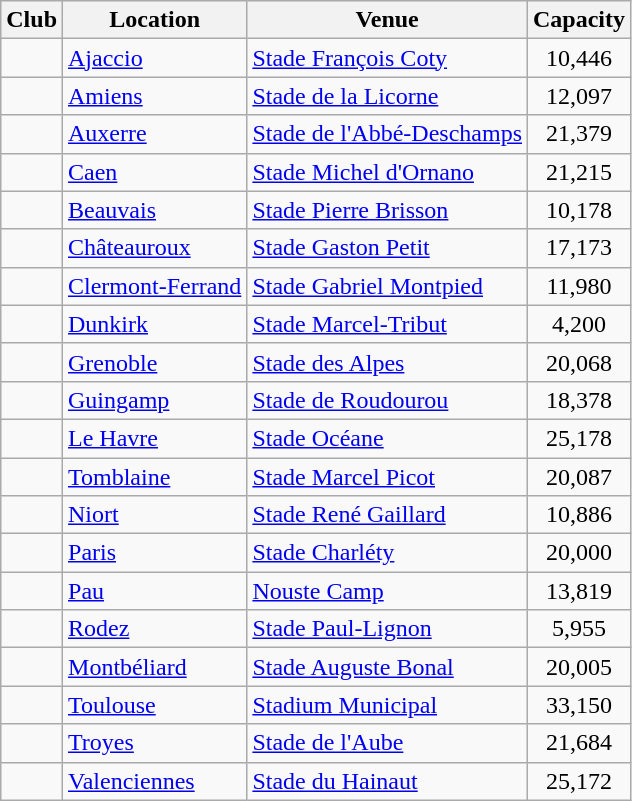<table class="wikitable sortable">
<tr>
<th>Club</th>
<th>Location</th>
<th>Venue</th>
<th>Capacity</th>
</tr>
<tr>
<td></td>
<td><a href='#'>Ajaccio</a></td>
<td><a href='#'>Stade François Coty</a></td>
<td style="text-align:center;">10,446</td>
</tr>
<tr>
<td></td>
<td><a href='#'>Amiens</a></td>
<td><a href='#'>Stade de la Licorne</a></td>
<td align="center">12,097</td>
</tr>
<tr>
<td></td>
<td><a href='#'>Auxerre</a></td>
<td><a href='#'>Stade de l'Abbé-Deschamps</a></td>
<td style="text-align:center;">21,379</td>
</tr>
<tr>
<td></td>
<td><a href='#'>Caen</a></td>
<td><a href='#'>Stade Michel d'Ornano</a></td>
<td style="text-align:center;">21,215</td>
</tr>
<tr>
<td></td>
<td><a href='#'>Beauvais</a></td>
<td><a href='#'>Stade Pierre Brisson</a></td>
<td style="text-align:center;">10,178</td>
</tr>
<tr>
<td></td>
<td><a href='#'>Châteauroux</a></td>
<td><a href='#'>Stade Gaston Petit</a></td>
<td style="text-align:center;">17,173</td>
</tr>
<tr>
<td></td>
<td><a href='#'>Clermont-Ferrand</a></td>
<td><a href='#'>Stade Gabriel Montpied</a></td>
<td style="text-align:center;">11,980</td>
</tr>
<tr>
<td></td>
<td><a href='#'>Dunkirk</a></td>
<td><a href='#'>Stade Marcel-Tribut</a></td>
<td align="center">4,200</td>
</tr>
<tr>
<td></td>
<td><a href='#'>Grenoble</a></td>
<td><a href='#'>Stade des Alpes</a></td>
<td style="text-align:center;">20,068</td>
</tr>
<tr>
<td></td>
<td><a href='#'>Guingamp</a></td>
<td><a href='#'>Stade de Roudourou</a></td>
<td style="text-align:center;">18,378</td>
</tr>
<tr>
<td></td>
<td><a href='#'>Le Havre</a></td>
<td><a href='#'>Stade Océane</a></td>
<td style="text-align:center;">25,178</td>
</tr>
<tr>
<td></td>
<td><a href='#'>Tomblaine</a></td>
<td><a href='#'>Stade Marcel Picot</a></td>
<td style="text-align:center;">20,087</td>
</tr>
<tr>
<td></td>
<td><a href='#'>Niort</a></td>
<td><a href='#'>Stade René Gaillard</a></td>
<td style="text-align:center;">10,886</td>
</tr>
<tr>
<td></td>
<td><a href='#'>Paris</a> </td>
<td><a href='#'>Stade Charléty</a></td>
<td style="text-align:center;">20,000</td>
</tr>
<tr>
<td></td>
<td><a href='#'>Pau</a></td>
<td><a href='#'>Nouste Camp</a></td>
<td align="center">13,819</td>
</tr>
<tr>
<td></td>
<td><a href='#'>Rodez</a></td>
<td><a href='#'>Stade Paul-Lignon</a></td>
<td style="text-align:center;">5,955</td>
</tr>
<tr>
<td></td>
<td><a href='#'>Montbéliard</a></td>
<td><a href='#'>Stade Auguste Bonal</a></td>
<td style="text-align:center;">20,005</td>
</tr>
<tr>
<td></td>
<td><a href='#'>Toulouse</a></td>
<td><a href='#'>Stadium Municipal</a></td>
<td align="center">33,150</td>
</tr>
<tr>
<td></td>
<td><a href='#'>Troyes</a></td>
<td><a href='#'>Stade de l'Aube</a></td>
<td style="text-align:center;">21,684</td>
</tr>
<tr>
<td></td>
<td><a href='#'>Valenciennes</a></td>
<td><a href='#'>Stade du Hainaut</a></td>
<td style="text-align:center;">25,172</td>
</tr>
</table>
